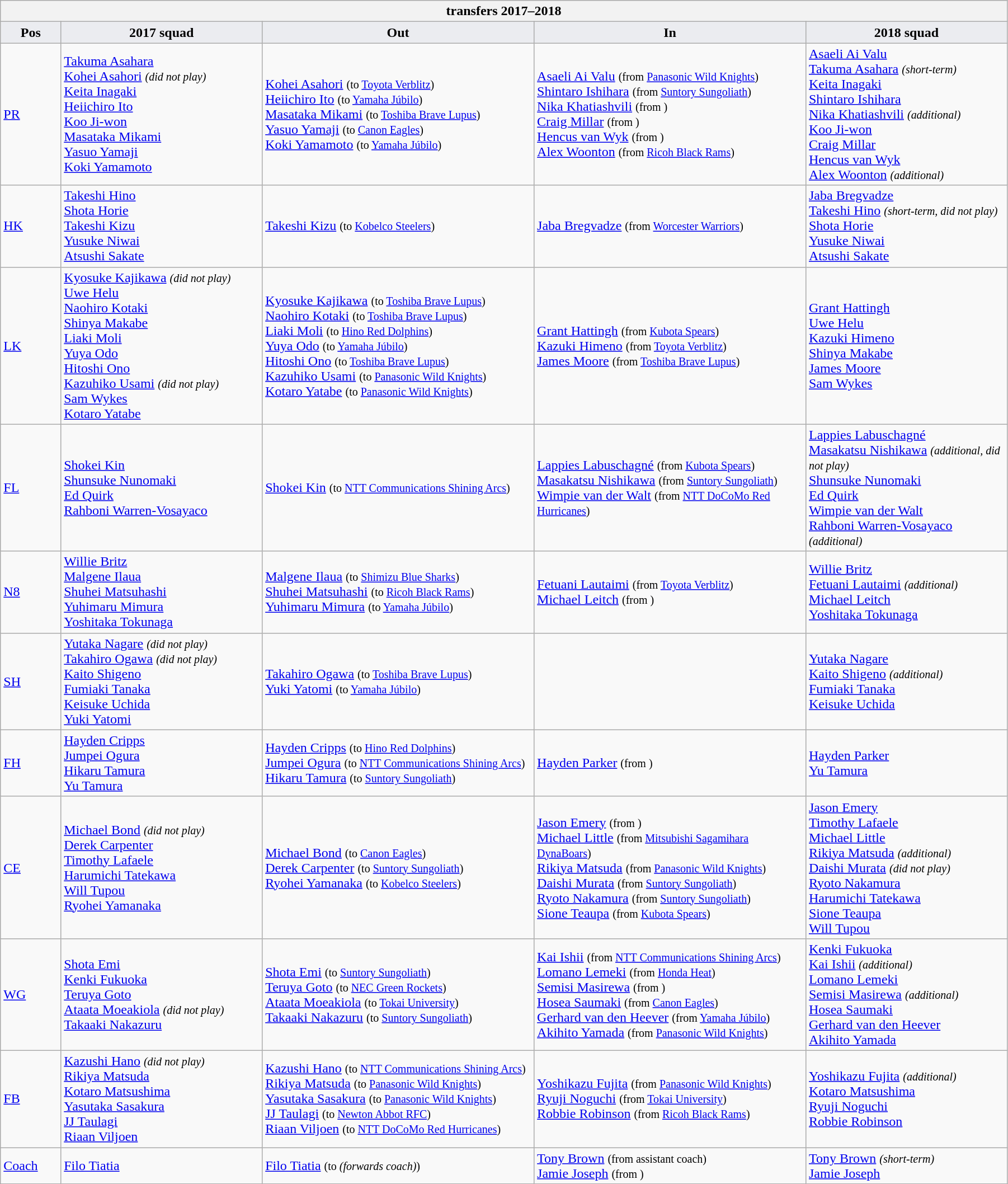<table class="wikitable" style="text-align: left; width:95%">
<tr>
<th colspan="100%"> transfers 2017–2018</th>
</tr>
<tr>
<th style="background:#ebecf0; width:6%;">Pos</th>
<th style="background:#ebecf0; width:20%;">2017 squad</th>
<th style="background:#ebecf0; width:27%;">Out</th>
<th style="background:#ebecf0; width:27%;">In</th>
<th style="background:#ebecf0; width:20%;">2018 squad</th>
</tr>
<tr>
<td><a href='#'>PR</a></td>
<td> <a href='#'>Takuma Asahara</a> <br> <a href='#'>Kohei Asahori</a> <small><em>(did not play)</em></small> <br> <a href='#'>Keita Inagaki</a> <br> <a href='#'>Heiichiro Ito</a> <br> <a href='#'>Koo Ji-won</a> <br> <a href='#'>Masataka Mikami</a> <br> <a href='#'>Yasuo Yamaji</a> <br> <a href='#'>Koki Yamamoto</a></td>
<td>  <a href='#'>Kohei Asahori</a> <small>(to <a href='#'>Toyota Verblitz</a>)</small> <br>  <a href='#'>Heiichiro Ito</a> <small>(to <a href='#'>Yamaha Júbilo</a>)</small> <br>  <a href='#'>Masataka Mikami</a> <small>(to <a href='#'>Toshiba Brave Lupus</a>)</small> <br>  <a href='#'>Yasuo Yamaji</a> <small>(to <a href='#'>Canon Eagles</a>)</small> <br>  <a href='#'>Koki Yamamoto</a> <small>(to <a href='#'>Yamaha Júbilo</a>)</small></td>
<td>  <a href='#'>Asaeli Ai Valu</a> <small>(from <a href='#'>Panasonic Wild Knights</a>)</small> <br>  <a href='#'>Shintaro Ishihara</a> <small>(from <a href='#'>Suntory Sungoliath</a>)</small> <br>  <a href='#'>Nika Khatiashvili</a> <small>(from )</small> <br>  <a href='#'>Craig Millar</a> <small>(from )</small> <br>  <a href='#'>Hencus van Wyk</a> <small>(from )</small> <br>  <a href='#'>Alex Woonton</a> <small>(from <a href='#'>Ricoh Black Rams</a>)</small></td>
<td> <a href='#'>Asaeli Ai Valu</a> <br> <a href='#'>Takuma Asahara</a> <small><em>(short-term)</em></small> <br> <a href='#'>Keita Inagaki</a> <br> <a href='#'>Shintaro Ishihara</a> <br> <a href='#'>Nika Khatiashvili</a> <small><em>(additional)</em></small> <br> <a href='#'>Koo Ji-won</a> <br> <a href='#'>Craig Millar</a> <br> <a href='#'>Hencus van Wyk</a> <br> <a href='#'>Alex Woonton</a> <small><em>(additional)</em></small></td>
</tr>
<tr>
<td><a href='#'>HK</a></td>
<td> <a href='#'>Takeshi Hino</a> <br> <a href='#'>Shota Horie</a> <br> <a href='#'>Takeshi Kizu</a> <br> <a href='#'>Yusuke Niwai</a> <br> <a href='#'>Atsushi Sakate</a></td>
<td>  <a href='#'>Takeshi Kizu</a> <small>(to <a href='#'>Kobelco Steelers</a>)</small></td>
<td>  <a href='#'>Jaba Bregvadze</a> <small>(from  <a href='#'>Worcester Warriors</a>)</small></td>
<td> <a href='#'>Jaba Bregvadze</a> <br> <a href='#'>Takeshi Hino</a> <small><em>(short-term, did not play)</em></small> <br> <a href='#'>Shota Horie</a> <br> <a href='#'>Yusuke Niwai</a> <br> <a href='#'>Atsushi Sakate</a></td>
</tr>
<tr>
<td><a href='#'>LK</a></td>
<td> <a href='#'>Kyosuke Kajikawa</a> <small><em>(did not play)</em></small> <br> <a href='#'>Uwe Helu</a> <br> <a href='#'>Naohiro Kotaki</a> <br> <a href='#'>Shinya Makabe</a> <br> <a href='#'>Liaki Moli</a> <br> <a href='#'>Yuya Odo</a> <br> <a href='#'>Hitoshi Ono</a> <br> <a href='#'>Kazuhiko Usami</a> <small><em>(did not play)</em></small> <br> <a href='#'>Sam Wykes</a> <br> <a href='#'>Kotaro Yatabe</a></td>
<td>  <a href='#'>Kyosuke Kajikawa</a> <small>(to <a href='#'>Toshiba Brave Lupus</a>)</small> <br>  <a href='#'>Naohiro Kotaki</a> <small>(to <a href='#'>Toshiba Brave Lupus</a>)</small> <br>  <a href='#'>Liaki Moli</a> <small>(to <a href='#'>Hino Red Dolphins</a>)</small> <br>  <a href='#'>Yuya Odo</a> <small>(to <a href='#'>Yamaha Júbilo</a>)</small> <br>  <a href='#'>Hitoshi Ono</a> <small>(to <a href='#'>Toshiba Brave Lupus</a>)</small> <br>  <a href='#'>Kazuhiko Usami</a> <small>(to <a href='#'>Panasonic Wild Knights</a>)</small> <br>  <a href='#'>Kotaro Yatabe</a> <small>(to <a href='#'>Panasonic Wild Knights</a>)</small></td>
<td>  <a href='#'>Grant Hattingh</a> <small>(from <a href='#'>Kubota Spears</a>)</small> <br>  <a href='#'>Kazuki Himeno</a> <small>(from <a href='#'>Toyota Verblitz</a>)</small> <br>  <a href='#'>James Moore</a> <small>(from <a href='#'>Toshiba Brave Lupus</a>)</small></td>
<td> <a href='#'>Grant Hattingh</a> <br> <a href='#'>Uwe Helu</a> <br> <a href='#'>Kazuki Himeno</a> <br> <a href='#'>Shinya Makabe</a> <br> <a href='#'>James Moore</a> <br> <a href='#'>Sam Wykes</a></td>
</tr>
<tr>
<td><a href='#'>FL</a></td>
<td> <a href='#'>Shokei Kin</a> <br> <a href='#'>Shunsuke Nunomaki</a> <br> <a href='#'>Ed Quirk</a> <br> <a href='#'>Rahboni Warren-Vosayaco</a></td>
<td>  <a href='#'>Shokei Kin</a> <small>(to <a href='#'>NTT Communications Shining Arcs</a>)</small></td>
<td>  <a href='#'>Lappies Labuschagné</a> <small>(from <a href='#'>Kubota Spears</a>)</small> <br>  <a href='#'>Masakatsu Nishikawa</a> <small>(from <a href='#'>Suntory Sungoliath</a>)</small> <br>  <a href='#'>Wimpie van der Walt</a> <small>(from <a href='#'>NTT DoCoMo Red Hurricanes</a>)</small></td>
<td> <a href='#'>Lappies Labuschagné</a> <br> <a href='#'>Masakatsu Nishikawa</a> <small><em>(additional, did not play)</em></small> <br> <a href='#'>Shunsuke Nunomaki</a> <br> <a href='#'>Ed Quirk</a> <br> <a href='#'>Wimpie van der Walt</a> <br> <a href='#'>Rahboni Warren-Vosayaco</a> <small><em>(additional)</em></small></td>
</tr>
<tr>
<td><a href='#'>N8</a></td>
<td> <a href='#'>Willie Britz</a> <br> <a href='#'>Malgene Ilaua</a> <br> <a href='#'>Shuhei Matsuhashi</a> <br> <a href='#'>Yuhimaru Mimura</a> <br> <a href='#'>Yoshitaka Tokunaga</a></td>
<td>  <a href='#'>Malgene Ilaua</a> <small>(to  <a href='#'>Shimizu Blue Sharks</a>)</small> <br>  <a href='#'>Shuhei Matsuhashi</a> <small>(to <a href='#'>Ricoh Black Rams</a>)</small> <br>  <a href='#'>Yuhimaru Mimura</a> <small>(to <a href='#'>Yamaha Júbilo</a>)</small></td>
<td>  <a href='#'>Fetuani Lautaimi</a> <small>(from <a href='#'>Toyota Verblitz</a>)</small> <br>  <a href='#'>Michael Leitch</a> <small>(from )</small></td>
<td> <a href='#'>Willie Britz</a> <br> <a href='#'>Fetuani Lautaimi</a> <small><em>(additional)</em></small> <br> <a href='#'>Michael Leitch</a> <br> <a href='#'>Yoshitaka Tokunaga</a></td>
</tr>
<tr>
<td><a href='#'>SH</a></td>
<td> <a href='#'>Yutaka Nagare</a> <small><em>(did not play)</em></small> <br> <a href='#'>Takahiro Ogawa</a> <small><em>(did not play)</em></small> <br> <a href='#'>Kaito Shigeno</a> <br> <a href='#'>Fumiaki Tanaka</a> <br> <a href='#'>Keisuke Uchida</a> <br> <a href='#'>Yuki Yatomi</a></td>
<td>  <a href='#'>Takahiro Ogawa</a> <small>(to <a href='#'>Toshiba Brave Lupus</a>)</small> <br>  <a href='#'>Yuki Yatomi</a> <small>(to <a href='#'>Yamaha Júbilo</a>)</small></td>
<td></td>
<td> <a href='#'>Yutaka Nagare</a> <br> <a href='#'>Kaito Shigeno</a> <small><em>(additional)</em></small> <br> <a href='#'>Fumiaki Tanaka</a> <br> <a href='#'>Keisuke Uchida</a></td>
</tr>
<tr>
<td><a href='#'>FH</a></td>
<td> <a href='#'>Hayden Cripps</a> <br> <a href='#'>Jumpei Ogura</a> <br> <a href='#'>Hikaru Tamura</a> <br> <a href='#'>Yu Tamura</a></td>
<td>  <a href='#'>Hayden Cripps</a> <small>(to <a href='#'>Hino Red Dolphins</a>)</small> <br>  <a href='#'>Jumpei Ogura</a> <small>(to <a href='#'>NTT Communications Shining Arcs</a>)</small> <br>  <a href='#'>Hikaru Tamura</a> <small>(to <a href='#'>Suntory Sungoliath</a>)</small></td>
<td>  <a href='#'>Hayden Parker</a> <small>(from )</small></td>
<td> <a href='#'>Hayden Parker</a> <br> <a href='#'>Yu Tamura</a></td>
</tr>
<tr>
<td><a href='#'>CE</a></td>
<td> <a href='#'>Michael Bond</a> <small><em>(did not play)</em></small> <br> <a href='#'>Derek Carpenter</a> <br> <a href='#'>Timothy Lafaele</a> <br> <a href='#'>Harumichi Tatekawa</a> <br> <a href='#'>Will Tupou</a> <br> <a href='#'>Ryohei Yamanaka</a></td>
<td>  <a href='#'>Michael Bond</a> <small>(to <a href='#'>Canon Eagles</a>)</small> <br>  <a href='#'>Derek Carpenter</a> <small>(to <a href='#'>Suntory Sungoliath</a>)</small> <br>  <a href='#'>Ryohei Yamanaka</a> <small>(to <a href='#'>Kobelco Steelers</a>)</small></td>
<td>  <a href='#'>Jason Emery</a> <small>(from )</small> <br>  <a href='#'>Michael Little</a> <small>(from <a href='#'>Mitsubishi Sagamihara DynaBoars</a>)</small> <br>  <a href='#'>Rikiya Matsuda</a> <small>(from <a href='#'>Panasonic Wild Knights</a>)</small> <br>  <a href='#'>Daishi Murata</a> <small>(from <a href='#'>Suntory Sungoliath</a>)</small> <br>  <a href='#'>Ryoto Nakamura</a> <small>(from <a href='#'>Suntory Sungoliath</a>)</small> <br>  <a href='#'>Sione Teaupa</a> <small>(from <a href='#'>Kubota Spears</a>)</small></td>
<td> <a href='#'>Jason Emery</a> <br> <a href='#'>Timothy Lafaele</a> <br> <a href='#'>Michael Little</a> <br> <a href='#'>Rikiya Matsuda</a> <small><em>(additional)</em></small> <br> <a href='#'>Daishi Murata</a> <small><em>(did not play)</em></small> <br> <a href='#'>Ryoto Nakamura</a> <br> <a href='#'>Harumichi Tatekawa</a> <br> <a href='#'>Sione Teaupa</a> <br> <a href='#'>Will Tupou</a></td>
</tr>
<tr>
<td><a href='#'>WG</a></td>
<td> <a href='#'>Shota Emi</a> <br> <a href='#'>Kenki Fukuoka</a> <br> <a href='#'>Teruya Goto</a> <br> <a href='#'>Ataata Moeakiola</a> <small><em>(did not play)</em></small> <br> <a href='#'>Takaaki Nakazuru</a></td>
<td>  <a href='#'>Shota Emi</a> <small>(to <a href='#'>Suntory Sungoliath</a>)</small> <br>  <a href='#'>Teruya Goto</a> <small>(to <a href='#'>NEC Green Rockets</a>)</small> <br>  <a href='#'>Ataata Moeakiola</a> <small>(to <a href='#'>Tokai University</a>)</small> <br>  <a href='#'>Takaaki Nakazuru</a> <small>(to <a href='#'>Suntory Sungoliath</a>)</small></td>
<td>  <a href='#'>Kai Ishii</a> <small>(from <a href='#'>NTT Communications Shining Arcs</a>)</small> <br>  <a href='#'>Lomano Lemeki</a> <small>(from <a href='#'>Honda Heat</a>)</small> <br>  <a href='#'>Semisi Masirewa</a> <small>(from )</small> <br>  <a href='#'>Hosea Saumaki</a> <small>(from <a href='#'>Canon Eagles</a>)</small> <br>  <a href='#'>Gerhard van den Heever</a> <small>(from <a href='#'>Yamaha Júbilo</a>)</small> <br>  <a href='#'>Akihito Yamada</a> <small>(from <a href='#'>Panasonic Wild Knights</a>)</small></td>
<td> <a href='#'>Kenki Fukuoka</a> <br> <a href='#'>Kai Ishii</a> <small><em>(additional)</em></small> <br> <a href='#'>Lomano Lemeki</a> <br> <a href='#'>Semisi Masirewa</a> <small><em>(additional)</em></small> <br> <a href='#'>Hosea Saumaki</a> <br> <a href='#'>Gerhard van den Heever</a> <br> <a href='#'>Akihito Yamada</a></td>
</tr>
<tr>
<td><a href='#'>FB</a></td>
<td> <a href='#'>Kazushi Hano</a> <small><em>(did not play)</em></small> <br> <a href='#'>Rikiya Matsuda</a> <br> <a href='#'>Kotaro Matsushima</a> <br> <a href='#'>Yasutaka Sasakura</a> <br> <a href='#'>JJ Taulagi</a> <br> <a href='#'>Riaan Viljoen</a></td>
<td>  <a href='#'>Kazushi Hano</a> <small>(to <a href='#'>NTT Communications Shining Arcs</a>)</small> <br>  <a href='#'>Rikiya Matsuda</a> <small>(to <a href='#'>Panasonic Wild Knights</a>)</small> <br>  <a href='#'>Yasutaka Sasakura</a> <small>(to <a href='#'>Panasonic Wild Knights</a>)</small> <br>  <a href='#'>JJ Taulagi</a> <small>(to  <a href='#'>Newton Abbot RFC</a>)</small> <br>  <a href='#'>Riaan Viljoen</a> <small>(to <a href='#'>NTT DoCoMo Red Hurricanes</a>)</small></td>
<td>  <a href='#'>Yoshikazu Fujita</a> <small>(from <a href='#'>Panasonic Wild Knights</a>)</small> <br>  <a href='#'>Ryuji Noguchi</a> <small>(from <a href='#'>Tokai University</a>)</small> <br>  <a href='#'>Robbie Robinson</a> <small>(from <a href='#'>Ricoh Black Rams</a>)</small></td>
<td> <a href='#'>Yoshikazu Fujita</a> <small><em>(additional)</em></small> <br> <a href='#'>Kotaro Matsushima</a> <br> <a href='#'>Ryuji Noguchi</a> <br> <a href='#'>Robbie Robinson</a></td>
</tr>
<tr>
<td><a href='#'>Coach</a></td>
<td> <a href='#'>Filo Tiatia</a></td>
<td>  <a href='#'>Filo Tiatia</a> <small>(to  <em>(forwards coach)</em>)</small></td>
<td>  <a href='#'>Tony Brown</a> <small>(from assistant coach)</small> <br>  <a href='#'>Jamie Joseph</a> <small>(from )</small></td>
<td> <a href='#'>Tony Brown</a> <small><em>(short-term)</em></small> <br> <a href='#'>Jamie Joseph</a></td>
</tr>
</table>
